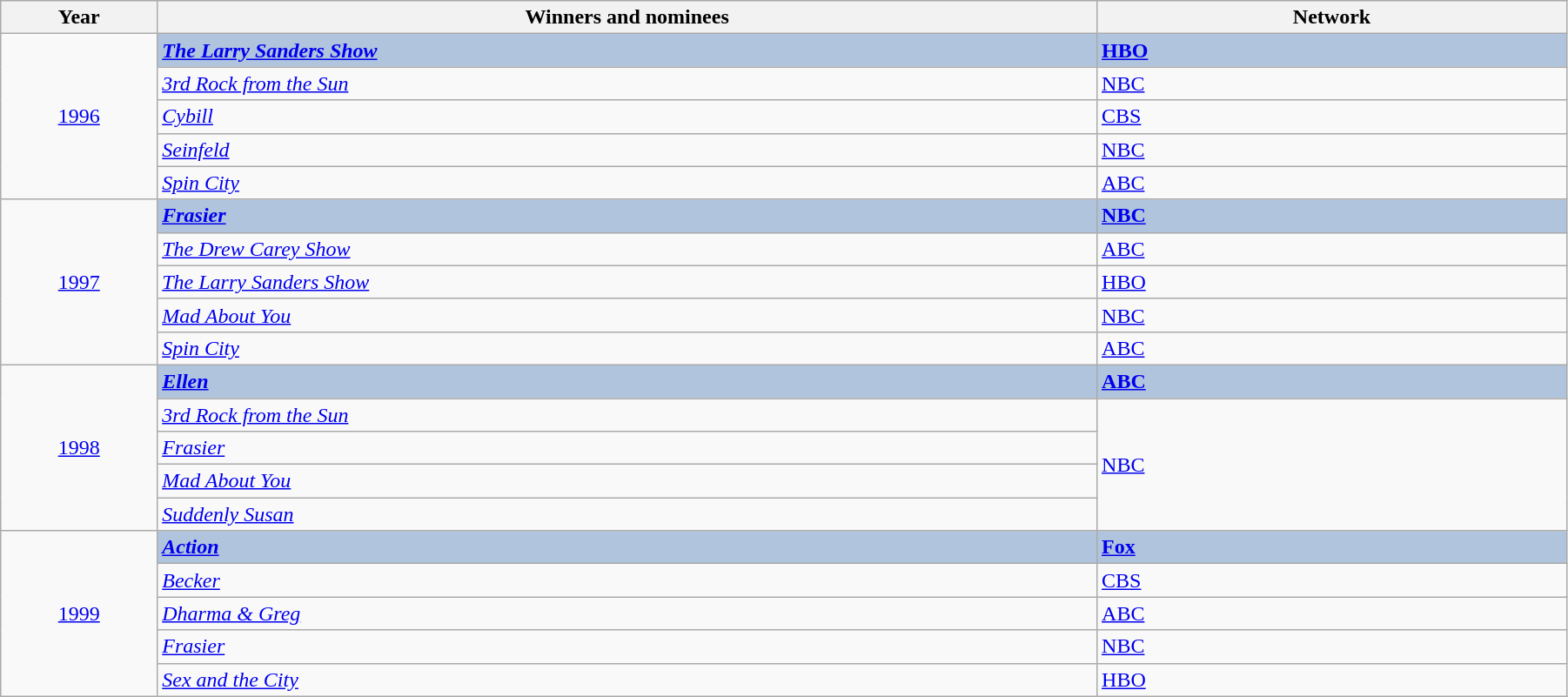<table class="wikitable" width="95%" cellpadding="5">
<tr>
<th width="10%">Year</th>
<th width="60%">Winners and nominees</th>
<th width="30%">Network</th>
</tr>
<tr>
<td rowspan="5" style="text-align:center;"><a href='#'>1996</a></td>
<td style="background:#B0C4DE;"><strong><em><a href='#'>The Larry Sanders Show</a></em></strong></td>
<td style="background:#B0C4DE;"><strong><a href='#'>HBO</a></strong></td>
</tr>
<tr>
<td><em><a href='#'>3rd Rock from the Sun</a></em></td>
<td><a href='#'>NBC</a></td>
</tr>
<tr>
<td><em><a href='#'>Cybill</a></em></td>
<td><a href='#'>CBS</a></td>
</tr>
<tr>
<td><em><a href='#'>Seinfeld</a></em></td>
<td><a href='#'>NBC</a></td>
</tr>
<tr>
<td><em><a href='#'>Spin City</a></em></td>
<td><a href='#'>ABC</a></td>
</tr>
<tr>
<td rowspan="5" style="text-align:center;"><a href='#'>1997</a></td>
<td style="background:#B0C4DE;"><strong><em><a href='#'>Frasier</a></em></strong></td>
<td style="background:#B0C4DE;"><strong><a href='#'>NBC</a></strong></td>
</tr>
<tr>
<td><em><a href='#'>The Drew Carey Show</a></em></td>
<td><a href='#'>ABC</a></td>
</tr>
<tr>
<td><em><a href='#'>The Larry Sanders Show</a></em></td>
<td><a href='#'>HBO</a></td>
</tr>
<tr>
<td><em><a href='#'>Mad About You</a></em></td>
<td><a href='#'>NBC</a></td>
</tr>
<tr>
<td><em><a href='#'>Spin City</a></em></td>
<td><a href='#'>ABC</a></td>
</tr>
<tr>
<td rowspan="5" style="text-align:center;"><a href='#'>1998</a></td>
<td style="background:#B0C4DE;"><strong><em><a href='#'>Ellen</a></em></strong></td>
<td style="background:#B0C4DE;"><strong><a href='#'>ABC</a></strong></td>
</tr>
<tr>
<td><em><a href='#'>3rd Rock from the Sun</a></em></td>
<td rowspan=4><a href='#'>NBC</a></td>
</tr>
<tr>
<td><em><a href='#'>Frasier</a></em></td>
</tr>
<tr>
<td><em><a href='#'>Mad About You</a></em></td>
</tr>
<tr>
<td><em><a href='#'>Suddenly Susan</a></em></td>
</tr>
<tr>
<td rowspan="5" style="text-align:center;"><a href='#'>1999</a></td>
<td style="background:#B0C4DE;"><strong><em><a href='#'>Action</a></em></strong></td>
<td style="background:#B0C4DE;"><strong><a href='#'>Fox</a></strong></td>
</tr>
<tr>
<td><em><a href='#'>Becker</a></em></td>
<td><a href='#'>CBS</a></td>
</tr>
<tr>
<td><em><a href='#'>Dharma & Greg</a></em></td>
<td><a href='#'>ABC</a></td>
</tr>
<tr>
<td><em><a href='#'>Frasier</a></em></td>
<td><a href='#'>NBC</a></td>
</tr>
<tr>
<td><em><a href='#'>Sex and the City</a></em></td>
<td><a href='#'>HBO</a></td>
</tr>
</table>
